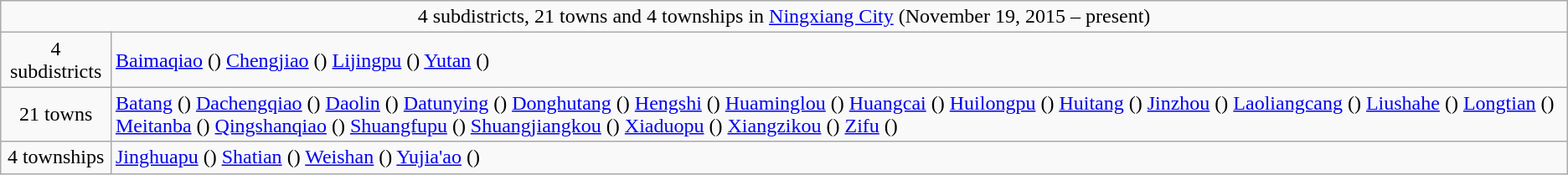<table class="wikitable">
<tr>
<td style="text-align:center;" colspan="2">4 subdistricts, 21 towns and 4 townships in <a href='#'>Ningxiang City</a> (November 19, 2015 – present)</td>
</tr>
<tr align=left>
<td align=center>4 subdistricts</td>
<td><a href='#'>Baimaqiao</a> () <a href='#'>Chengjiao</a> () <a href='#'>Lijingpu</a> () <a href='#'>Yutan</a> ()</td>
</tr>
<tr align=left>
<td align=center>21 towns</td>
<td><a href='#'>Batang</a> () <a href='#'>Dachengqiao</a> () <a href='#'>Daolin</a> () <a href='#'>Datunying</a> () <a href='#'>Donghutang</a> () <a href='#'>Hengshi</a> () <a href='#'>Huaminglou</a> () <a href='#'>Huangcai</a> () <a href='#'>Huilongpu</a> () <a href='#'>Huitang</a> () <a href='#'>Jinzhou</a> () <a href='#'>Laoliangcang</a> () <a href='#'>Liushahe</a> () <a href='#'>Longtian</a> () <a href='#'>Meitanba</a> () <a href='#'>Qingshanqiao</a> () <a href='#'>Shuangfupu</a> () <a href='#'>Shuangjiangkou</a> () <a href='#'>Xiaduopu</a> () <a href='#'>Xiangzikou</a> () <a href='#'>Zifu</a> ()</td>
</tr>
<tr align=left>
<td align=center>4 townships</td>
<td><a href='#'>Jinghuapu</a> () <a href='#'>Shatian</a> () <a href='#'>Weishan</a> () <a href='#'>Yujia'ao</a> ()</td>
</tr>
</table>
